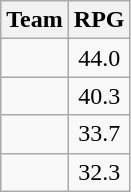<table class=wikitable>
<tr>
<th>Team</th>
<th>RPG</th>
</tr>
<tr>
<td></td>
<td align=center>44.0</td>
</tr>
<tr>
<td></td>
<td align=center>40.3</td>
</tr>
<tr>
<td></td>
<td align=center>33.7</td>
</tr>
<tr>
<td></td>
<td align=center>32.3</td>
</tr>
</table>
